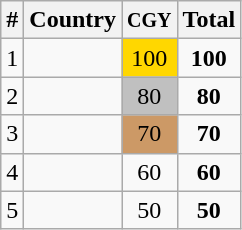<table class="wikitable" style="text-align:center;">
<tr>
<th>#</th>
<th>Country</th>
<th><small>CGY</small></th>
<th>Total</th>
</tr>
<tr>
<td>1</td>
<td align=left></td>
<td bgcolor=gold>100</td>
<td><strong>100</strong></td>
</tr>
<tr>
<td>2</td>
<td align=left></td>
<td bgcolor=silver>80</td>
<td><strong>80</strong></td>
</tr>
<tr>
<td>3</td>
<td align=left></td>
<td bgcolor=cc9966>70</td>
<td><strong>70</strong></td>
</tr>
<tr>
<td>4</td>
<td align=left></td>
<td>60</td>
<td><strong>60</strong></td>
</tr>
<tr>
<td>5</td>
<td align=left></td>
<td>50</td>
<td><strong>50</strong></td>
</tr>
</table>
